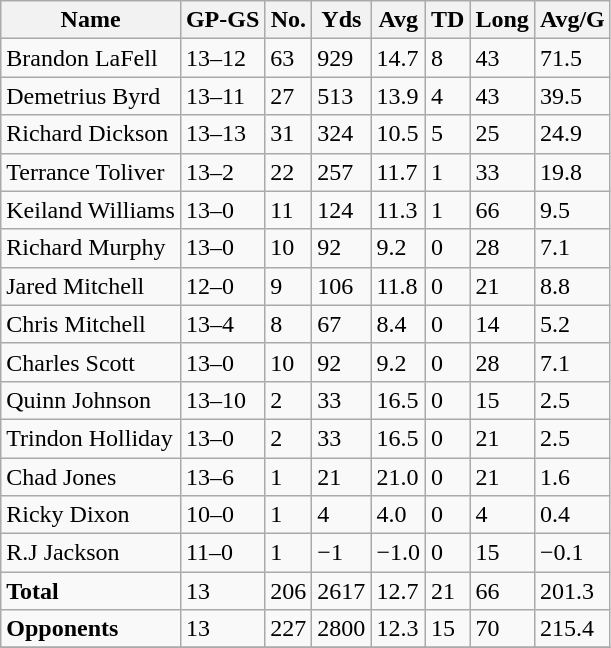<table class="wikitable" style="white-space:nowrap;">
<tr>
<th>Name</th>
<th>GP-GS</th>
<th>No.</th>
<th>Yds</th>
<th>Avg</th>
<th>TD</th>
<th>Long</th>
<th>Avg/G</th>
</tr>
<tr>
<td>Brandon LaFell</td>
<td>13–12</td>
<td>63</td>
<td>929</td>
<td>14.7</td>
<td>8</td>
<td>43</td>
<td>71.5</td>
</tr>
<tr>
<td>Demetrius Byrd</td>
<td>13–11</td>
<td>27</td>
<td>513</td>
<td>13.9</td>
<td>4</td>
<td>43</td>
<td>39.5</td>
</tr>
<tr>
<td>Richard Dickson</td>
<td>13–13</td>
<td>31</td>
<td>324</td>
<td>10.5</td>
<td>5</td>
<td>25</td>
<td>24.9</td>
</tr>
<tr>
<td>Terrance Toliver</td>
<td>13–2</td>
<td>22</td>
<td>257</td>
<td>11.7</td>
<td>1</td>
<td>33</td>
<td>19.8</td>
</tr>
<tr>
<td>Keiland Williams</td>
<td>13–0</td>
<td>11</td>
<td>124</td>
<td>11.3</td>
<td>1</td>
<td>66</td>
<td>9.5</td>
</tr>
<tr>
<td>Richard Murphy</td>
<td>13–0</td>
<td>10</td>
<td>92</td>
<td>9.2</td>
<td>0</td>
<td>28</td>
<td>7.1</td>
</tr>
<tr>
<td>Jared Mitchell</td>
<td>12–0</td>
<td>9</td>
<td>106</td>
<td>11.8</td>
<td>0</td>
<td>21</td>
<td>8.8</td>
</tr>
<tr>
<td>Chris Mitchell</td>
<td>13–4</td>
<td>8</td>
<td>67</td>
<td>8.4</td>
<td>0</td>
<td>14</td>
<td>5.2</td>
</tr>
<tr>
<td>Charles Scott</td>
<td>13–0</td>
<td>10</td>
<td>92</td>
<td>9.2</td>
<td>0</td>
<td>28</td>
<td>7.1</td>
</tr>
<tr>
<td>Quinn Johnson</td>
<td>13–10</td>
<td>2</td>
<td>33</td>
<td>16.5</td>
<td>0</td>
<td>15</td>
<td>2.5</td>
</tr>
<tr>
<td>Trindon Holliday</td>
<td>13–0</td>
<td>2</td>
<td>33</td>
<td>16.5</td>
<td>0</td>
<td>21</td>
<td>2.5</td>
</tr>
<tr>
<td>Chad Jones</td>
<td>13–6</td>
<td>1</td>
<td>21</td>
<td>21.0</td>
<td>0</td>
<td>21</td>
<td>1.6</td>
</tr>
<tr>
<td>Ricky Dixon</td>
<td>10–0</td>
<td>1</td>
<td>4</td>
<td>4.0</td>
<td>0</td>
<td>4</td>
<td>0.4</td>
</tr>
<tr>
<td>R.J Jackson</td>
<td>11–0</td>
<td>1</td>
<td>−1</td>
<td>−1.0</td>
<td>0</td>
<td>15</td>
<td>−0.1</td>
</tr>
<tr>
<td><strong>Total</strong></td>
<td>13</td>
<td>206</td>
<td>2617</td>
<td>12.7</td>
<td>21</td>
<td>66</td>
<td>201.3</td>
</tr>
<tr>
<td><strong>Opponents</strong></td>
<td>13</td>
<td>227</td>
<td>2800</td>
<td>12.3</td>
<td>15</td>
<td>70</td>
<td>215.4</td>
</tr>
<tr>
</tr>
</table>
